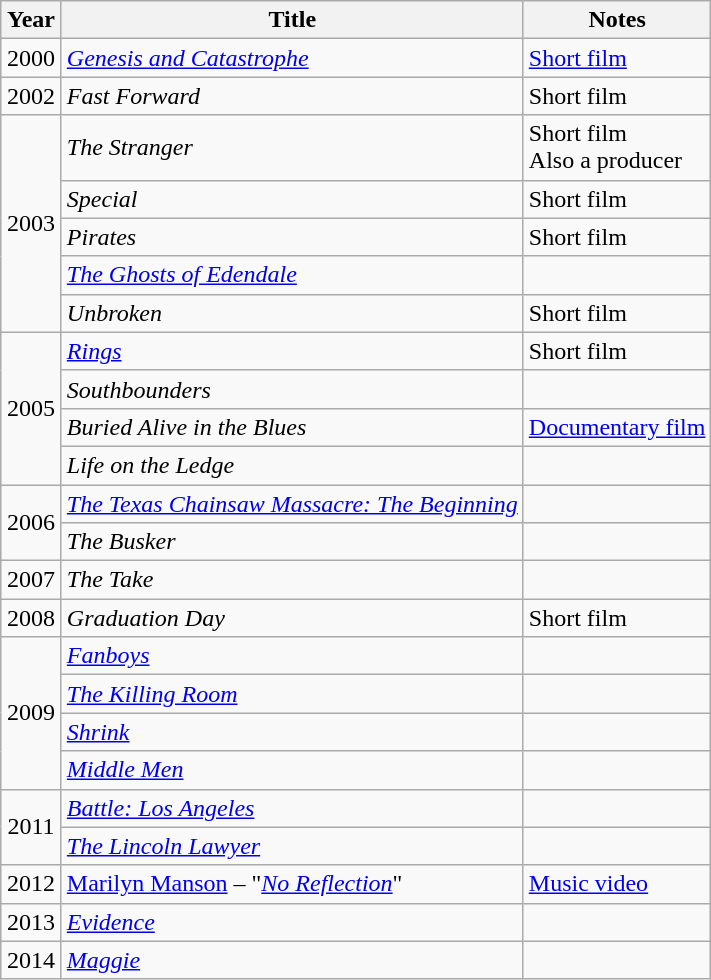<table class="wikitable">
<tr>
<th rowspan="1" width="33">Year</th>
<th rowspan="1">Title</th>
<th rowspan="1">Notes</th>
</tr>
<tr align="center">
<td align="center" rowspan="1">2000</td>
<td align="left"><em><a href='#'>Genesis and Catastrophe</a></em></td>
<td align="left"><a href='#'>Short film</a></td>
</tr>
<tr align="center">
<td align="center" rowspan="1">2002</td>
<td align="left"><em>Fast Forward</em></td>
<td align="left">Short film</td>
</tr>
<tr align="center">
<td align="center" rowspan="5">2003</td>
<td align="left"><em>The Stranger</em></td>
<td align="left">Short film<br>Also a producer</td>
</tr>
<tr align="center">
<td align="left"><em>Special</em></td>
<td align="left">Short film</td>
</tr>
<tr align="center">
<td align="left"><em>Pirates</em></td>
<td align="left">Short film</td>
</tr>
<tr align="center">
<td align="left"><em><a href='#'>The Ghosts of Edendale</a></em></td>
<td align="left"></td>
</tr>
<tr align="center">
<td align="left"><em>Unbroken</em></td>
<td align="left">Short film</td>
</tr>
<tr align="center">
<td align="center" rowspan="4">2005</td>
<td align="left"><em><a href='#'>Rings</a></em></td>
<td align="left">Short film</td>
</tr>
<tr align="center">
<td align="left"><em>Southbounders</em></td>
<td align="left"></td>
</tr>
<tr align="center">
<td align="left"><em>Buried Alive in the Blues</em></td>
<td align="left"><a href='#'>Documentary film</a></td>
</tr>
<tr align="center">
<td align="left"><em>Life on the Ledge</em></td>
<td align="left"></td>
</tr>
<tr align="center">
<td align="center" rowspan="2">2006</td>
<td align="left"><em><a href='#'>The Texas Chainsaw Massacre: The Beginning</a></em></td>
<td align="left"></td>
</tr>
<tr align="center">
<td align="left"><em>The Busker</em></td>
<td align="left"></td>
</tr>
<tr align="center">
<td align="center" rowspan="1">2007</td>
<td align="left"><em>The Take</em></td>
<td align="left"></td>
</tr>
<tr align="center">
<td align="center" rowspan="1">2008</td>
<td align="left"><em>Graduation Day</em></td>
<td align="left">Short film</td>
</tr>
<tr align="center">
<td align="center" rowspan="4">2009</td>
<td align="left"><em><a href='#'>Fanboys</a></em>  </td>
<td align="left"></td>
</tr>
<tr align="center">
<td align="left"><em><a href='#'>The Killing Room</a></em></td>
<td align="left"></td>
</tr>
<tr align="center">
<td align="left"><em><a href='#'>Shrink</a></em></td>
<td align="left"></td>
</tr>
<tr align="center">
<td align="left"><em><a href='#'>Middle Men</a></em></td>
<td align="left"></td>
</tr>
<tr align="center">
<td align="center" rowspan="2">2011</td>
<td align="left"><em><a href='#'>Battle: Los Angeles</a></em></td>
<td align="left"></td>
</tr>
<tr align="center">
<td align="left"><em><a href='#'>The Lincoln Lawyer</a></em></td>
<td align="left"></td>
</tr>
<tr align="center">
<td align="center" rowspan="1">2012</td>
<td align="left"><a href='#'>Marilyn Manson</a> – "<em><a href='#'>No Reflection</a></em>"</td>
<td align="left"><a href='#'>Music video</a></td>
</tr>
<tr align="center">
<td align="center" rowspan="1">2013</td>
<td align="left"><em><a href='#'>Evidence</a></em></td>
<td align="left"></td>
</tr>
<tr align="center">
<td align="center" rowspan="1">2014</td>
<td align="left"><em><a href='#'>Maggie</a></em></td>
<td align="left"></td>
</tr>
</table>
